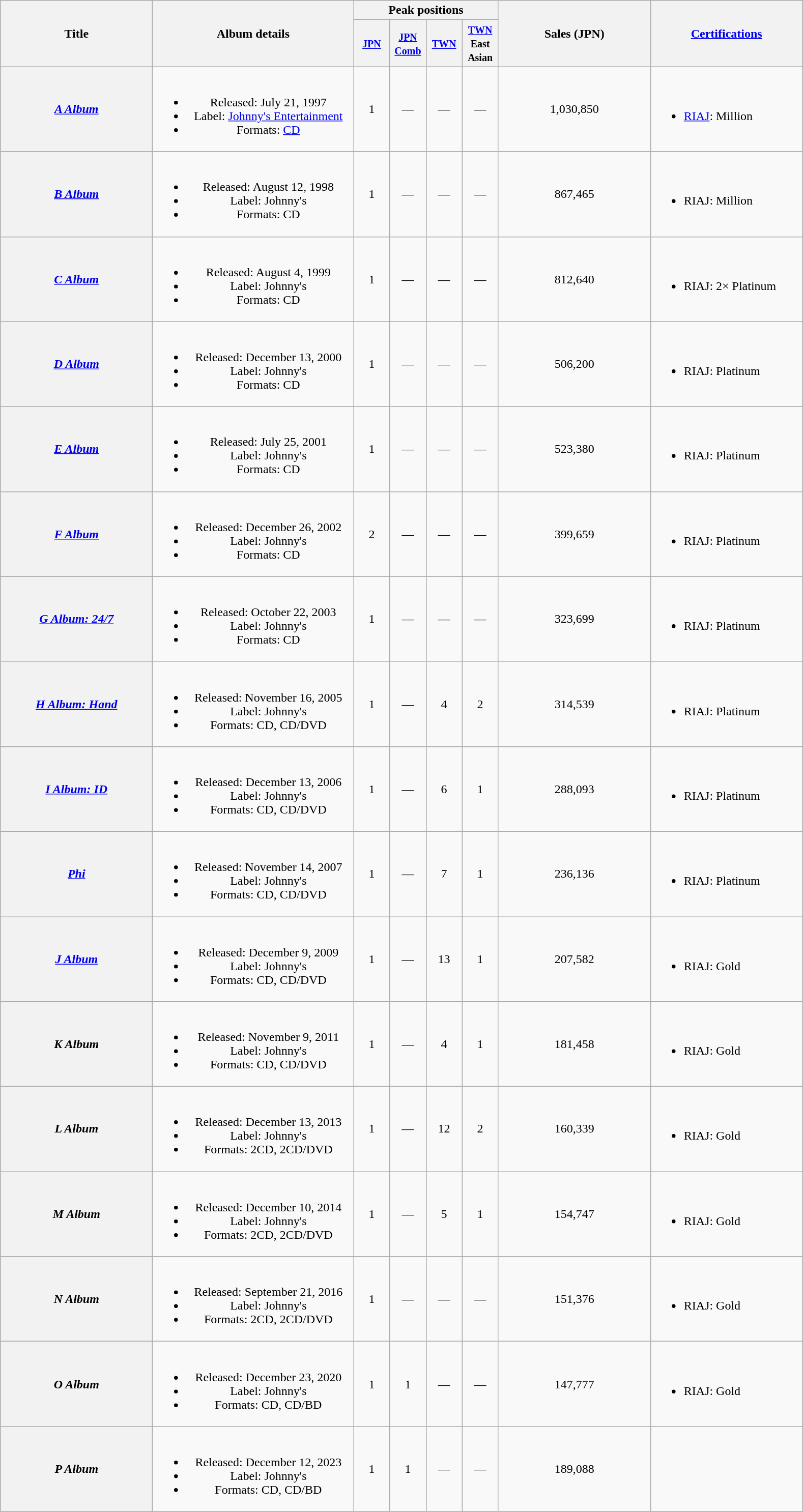<table class="wikitable plainrowheaders" style="text-align:center;">
<tr>
<th style="width:12em;" rowspan="2">Title</th>
<th style="width:16em;" rowspan="2">Album details</th>
<th colspan="4">Peak positions</th>
<th style="width:12em;" rowspan="2">Sales (JPN)</th>
<th style="width:12em;" rowspan="2"><a href='#'>Certifications</a></th>
</tr>
<tr>
<th style="width:2.5em;"><small><a href='#'>JPN</a></small><br></th>
<th style="width:2.5em;"><small><a href='#'>JPN<br>Comb</a></small><br></th>
<th style="width:2.5em;"><small><a href='#'>TWN</a></small><br></th>
<th style="width:2.5em;"><small><a href='#'>TWN</a> East Asian</small><br></th>
</tr>
<tr>
<th scope="row"><em><a href='#'>A Album</a></em></th>
<td><br><ul><li>Released: July 21, 1997</li><li>Label: <a href='#'>Johnny's Entertainment</a></li><li>Formats: <a href='#'>CD</a></li></ul></td>
<td>1</td>
<td>—</td>
<td>—</td>
<td>—</td>
<td>1,030,850</td>
<td align="left"><br><ul><li><a href='#'>RIAJ</a>: Million</li></ul></td>
</tr>
<tr>
<th scope="row"><em><a href='#'>B Album</a></em></th>
<td><br><ul><li>Released: August 12, 1998</li><li>Label: Johnny's</li><li>Formats: CD</li></ul></td>
<td>1</td>
<td>—</td>
<td>—</td>
<td>—</td>
<td>867,465</td>
<td align="left"><br><ul><li>RIAJ: Million</li></ul></td>
</tr>
<tr>
<th scope="row"><em><a href='#'>C Album</a></em></th>
<td><br><ul><li>Released: August 4, 1999</li><li>Label: Johnny's</li><li>Formats: CD</li></ul></td>
<td>1</td>
<td>—</td>
<td>—</td>
<td>—</td>
<td>812,640</td>
<td align="left"><br><ul><li>RIAJ: 2× Platinum</li></ul></td>
</tr>
<tr>
<th scope="row"><em><a href='#'>D Album</a></em></th>
<td><br><ul><li>Released: December 13, 2000</li><li>Label: Johnny's</li><li>Formats: CD</li></ul></td>
<td>1</td>
<td>—</td>
<td>—</td>
<td>—</td>
<td>506,200</td>
<td align="left"><br><ul><li>RIAJ: Platinum</li></ul></td>
</tr>
<tr>
<th scope="row"><em><a href='#'>E Album</a></em></th>
<td><br><ul><li>Released: July 25, 2001</li><li>Label: Johnny's</li><li>Formats: CD</li></ul></td>
<td>1</td>
<td>—</td>
<td>—</td>
<td>—</td>
<td>523,380</td>
<td align="left"><br><ul><li>RIAJ: Platinum</li></ul></td>
</tr>
<tr>
<th scope="row"><em><a href='#'>F Album</a></em></th>
<td><br><ul><li>Released: December 26, 2002</li><li>Label: Johnny's</li><li>Formats: CD</li></ul></td>
<td>2</td>
<td>—</td>
<td>—</td>
<td>—</td>
<td>399,659</td>
<td align="left"><br><ul><li>RIAJ: Platinum</li></ul></td>
</tr>
<tr>
<th scope="row"><em><a href='#'>G Album: 24/7</a></em></th>
<td><br><ul><li>Released: October 22, 2003</li><li>Label: Johnny's</li><li>Formats: CD</li></ul></td>
<td>1</td>
<td>—</td>
<td>—</td>
<td>—</td>
<td>323,699</td>
<td align="left"><br><ul><li>RIAJ: Platinum</li></ul></td>
</tr>
<tr>
<th scope="row"><em><a href='#'>H Album: Hand</a></em></th>
<td><br><ul><li>Released: November 16, 2005</li><li>Label: Johnny's</li><li>Formats: CD, CD/DVD</li></ul></td>
<td>1</td>
<td>—</td>
<td>4</td>
<td>2</td>
<td>314,539</td>
<td align="left"><br><ul><li>RIAJ: Platinum</li></ul></td>
</tr>
<tr>
<th scope="row"><em><a href='#'>I Album: ID</a></em></th>
<td><br><ul><li>Released: December 13, 2006</li><li>Label: Johnny's</li><li>Formats: CD, CD/DVD</li></ul></td>
<td>1</td>
<td>—</td>
<td>6</td>
<td>1</td>
<td>288,093</td>
<td align="left"><br><ul><li>RIAJ: Platinum</li></ul></td>
</tr>
<tr>
<th scope="row"><em><a href='#'>Phi</a></em></th>
<td><br><ul><li>Released: November 14, 2007</li><li>Label: Johnny's</li><li>Formats: CD, CD/DVD</li></ul></td>
<td>1</td>
<td>—</td>
<td>7</td>
<td>1</td>
<td>236,136</td>
<td align="left"><br><ul><li>RIAJ: Platinum</li></ul></td>
</tr>
<tr>
<th scope="row"><em><a href='#'>J Album</a></em></th>
<td><br><ul><li>Released: December 9, 2009</li><li>Label: Johnny's</li><li>Formats: CD, CD/DVD</li></ul></td>
<td>1</td>
<td>—</td>
<td>13</td>
<td>1</td>
<td>207,582</td>
<td align="left"><br><ul><li>RIAJ: Gold</li></ul></td>
</tr>
<tr>
<th scope="row"><em>K Album</em></th>
<td><br><ul><li>Released: November 9, 2011</li><li>Label: Johnny's</li><li>Formats: CD, CD/DVD</li></ul></td>
<td>1</td>
<td>—</td>
<td>4</td>
<td>1</td>
<td>181,458</td>
<td align="left"><br><ul><li>RIAJ: Gold</li></ul></td>
</tr>
<tr>
<th scope="row"><em>L Album</em></th>
<td><br><ul><li>Released: December 13, 2013</li><li>Label: Johnny's</li><li>Formats: 2CD, 2CD/DVD</li></ul></td>
<td>1</td>
<td>—</td>
<td>12</td>
<td>2</td>
<td>160,339</td>
<td align="left"><br><ul><li>RIAJ: Gold</li></ul></td>
</tr>
<tr>
<th scope="row"><em>M Album</em></th>
<td><br><ul><li>Released: December 10, 2014</li><li>Label: Johnny's</li><li>Formats: 2CD, 2CD/DVD</li></ul></td>
<td>1</td>
<td>—</td>
<td>5</td>
<td>1</td>
<td>154,747</td>
<td align="left"><br><ul><li>RIAJ: Gold</li></ul></td>
</tr>
<tr>
<th scope="row"><em>N Album</em></th>
<td><br><ul><li>Released: September 21, 2016</li><li>Label: Johnny's</li><li>Formats: 2CD, 2CD/DVD</li></ul></td>
<td>1</td>
<td>—</td>
<td>—</td>
<td>—</td>
<td>151,376</td>
<td align="left"><br><ul><li>RIAJ: Gold</li></ul></td>
</tr>
<tr>
<th scope="row"><em>O Album</em></th>
<td><br><ul><li>Released: December 23, 2020</li><li>Label: Johnny's</li><li>Formats: CD, CD/BD</li></ul></td>
<td>1</td>
<td>1</td>
<td>—</td>
<td>—</td>
<td>147,777</td>
<td align="left"><br><ul><li>RIAJ: Gold</li></ul></td>
</tr>
<tr>
<th scope="row"><em>P Album</em></th>
<td><br><ul><li>Released: December 12, 2023</li><li>Label: Johnny's</li><li>Formats: CD, CD/BD</li></ul></td>
<td>1</td>
<td>1</td>
<td>—</td>
<td>—</td>
<td>189,088</td>
<td></td>
</tr>
</table>
